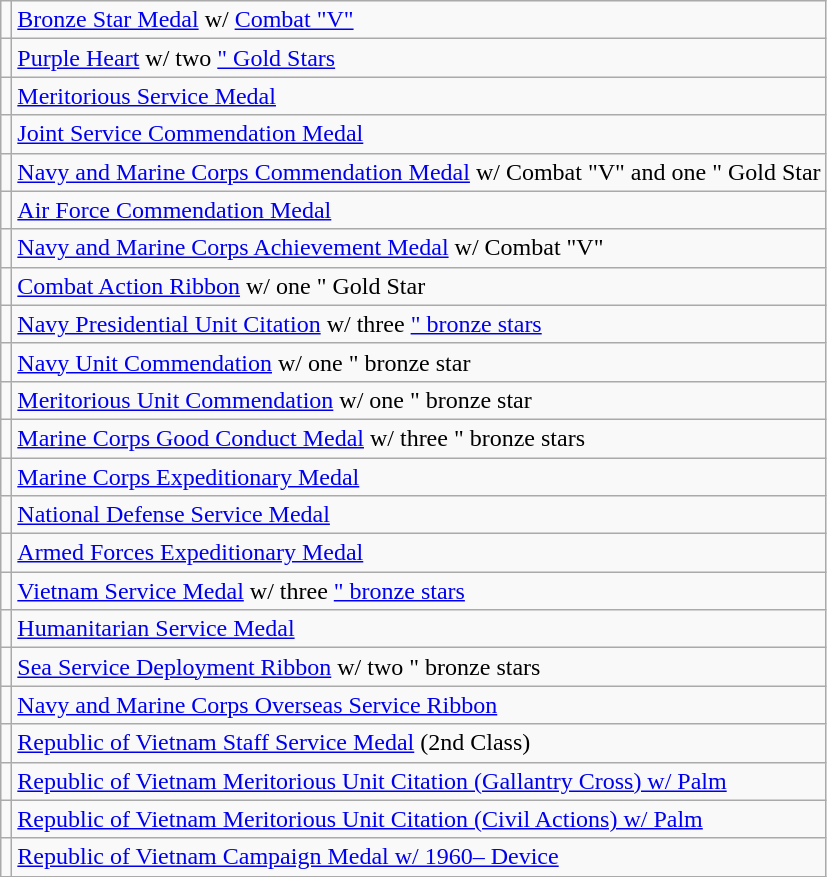<table class="wikitable">
<tr>
<td></td>
<td><a href='#'>Bronze Star Medal</a> w/ <a href='#'>Combat "V"</a></td>
</tr>
<tr>
<td></td>
<td><a href='#'>Purple Heart</a> w/ two <a href='#'>" Gold Stars</a></td>
</tr>
<tr>
<td></td>
<td><a href='#'>Meritorious Service Medal</a></td>
</tr>
<tr>
<td></td>
<td><a href='#'>Joint Service Commendation Medal</a></td>
</tr>
<tr>
<td></td>
<td><a href='#'>Navy and Marine Corps Commendation Medal</a> w/ Combat "V" and one " Gold Star</td>
</tr>
<tr>
<td></td>
<td><a href='#'>Air Force Commendation Medal</a></td>
</tr>
<tr>
<td></td>
<td><a href='#'>Navy and Marine Corps Achievement Medal</a> w/ Combat "V"</td>
</tr>
<tr>
<td></td>
<td><a href='#'>Combat Action Ribbon</a> w/ one " Gold Star</td>
</tr>
<tr>
<td></td>
<td><a href='#'>Navy Presidential Unit Citation</a> w/ three <a href='#'>" bronze stars</a></td>
</tr>
<tr>
<td></td>
<td><a href='#'>Navy Unit Commendation</a> w/ one " bronze star</td>
</tr>
<tr>
<td></td>
<td><a href='#'>Meritorious Unit Commendation</a> w/ one " bronze star</td>
</tr>
<tr>
<td></td>
<td><a href='#'>Marine Corps Good Conduct Medal</a> w/ three " bronze stars</td>
</tr>
<tr>
<td></td>
<td><a href='#'>Marine Corps Expeditionary Medal</a></td>
</tr>
<tr>
<td></td>
<td><a href='#'>National Defense Service Medal</a></td>
</tr>
<tr>
<td></td>
<td><a href='#'>Armed Forces Expeditionary Medal</a></td>
</tr>
<tr>
<td></td>
<td><a href='#'>Vietnam Service Medal</a> w/ three <a href='#'>" bronze stars</a></td>
</tr>
<tr>
<td></td>
<td><a href='#'>Humanitarian Service Medal</a></td>
</tr>
<tr>
<td></td>
<td><a href='#'>Sea Service Deployment Ribbon</a> w/ two " bronze stars</td>
</tr>
<tr>
<td></td>
<td><a href='#'>Navy and Marine Corps Overseas Service Ribbon</a></td>
</tr>
<tr>
<td></td>
<td><a href='#'>Republic of Vietnam Staff Service Medal</a> (2nd Class)</td>
</tr>
<tr>
<td></td>
<td><a href='#'>Republic of Vietnam Meritorious Unit Citation (Gallantry Cross) w/ Palm</a></td>
</tr>
<tr>
<td></td>
<td><a href='#'>Republic of Vietnam Meritorious Unit Citation (Civil Actions) w/ Palm</a></td>
</tr>
<tr>
<td></td>
<td><a href='#'>Republic of Vietnam Campaign Medal w/ 1960– Device</a></td>
</tr>
</table>
